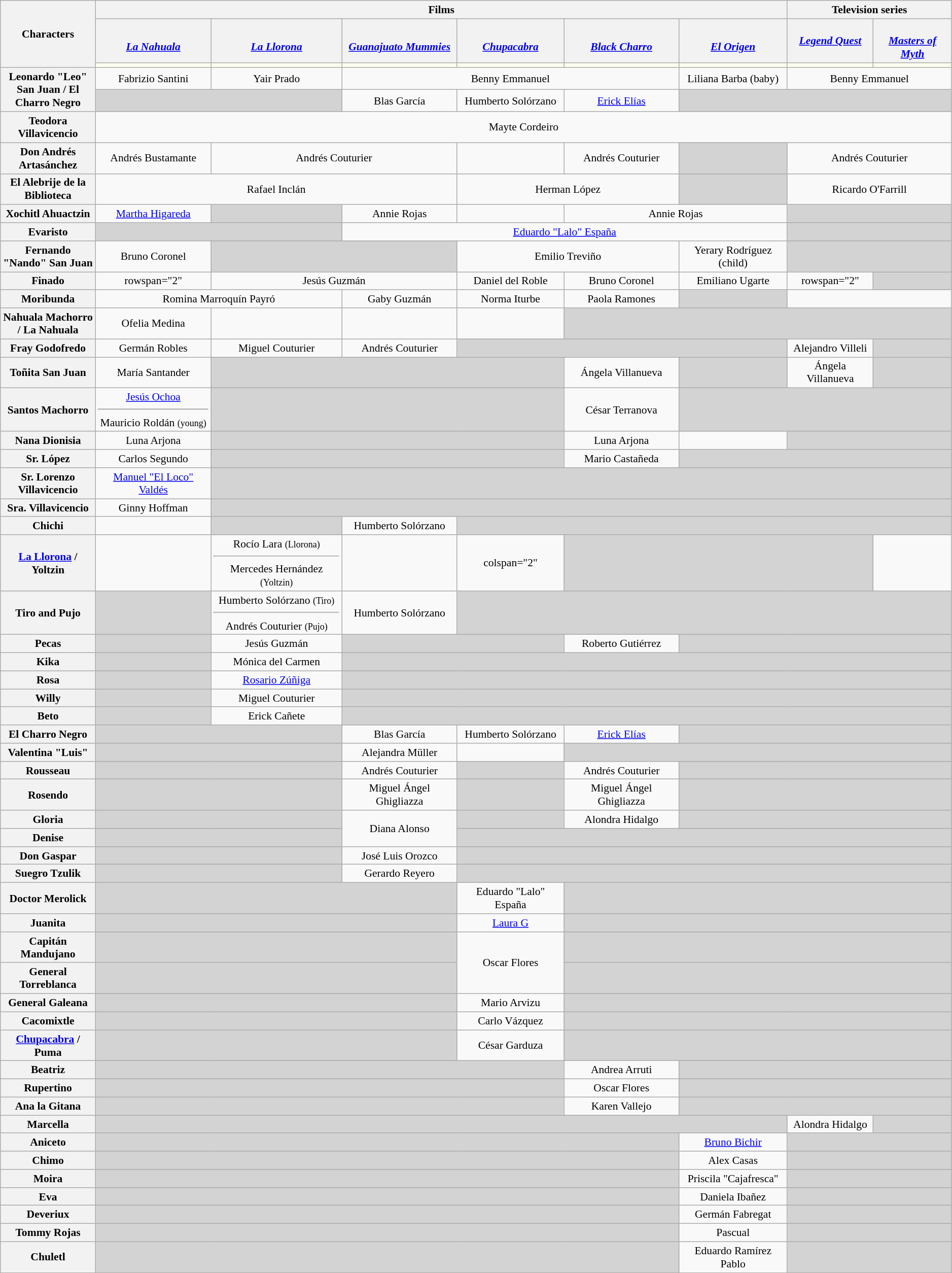<table class="wikitable" style="text-align:center; font-size:90%; width:99%;">
<tr>
<th rowspan="3" width="10%">Characters</th>
<th colspan="6">Films</th>
<th colspan="2">Television series</th>
</tr>
<tr>
<th><a href='#'><em><br>La Nahuala</em></a></th>
<th><a href='#'><em><br>La Llorona</em></a></th>
<th><a href='#'><em><br>Guanajuato Mummies</em></a></th>
<th><a href='#'><em><br>Chupacabra</em></a></th>
<th><a href='#'><em><br>Black Charro</em></a></th>
<th><a href='#'><em><br>El Origen</em></a></th>
<th><em><a href='#'>Legend Quest</a></em></th>
<th><a href='#'><em><br>Masters of Myth</em></a></th>
</tr>
<tr>
<th style="background-color:ivory;"><span></span></th>
<th style="background-color:ivory;"><span></span></th>
<th style="background-color:ivory;"><span></span></th>
<th style="background-color:ivory;"><span></span></th>
<th style="background-color:ivory;"><span></span></th>
<th style="background-color:ivory;"><span></span></th>
<th style="background-color:ivory;"><span></span></th>
<th style="background-color:ivory;"><span></span></th>
</tr>
<tr>
<th rowspan="2">Leonardo "Leo" San Juan / El Charro Negro</th>
<td>Fabrizio Santini</td>
<td>Yair Prado</td>
<td colspan="3">Benny Emmanuel</td>
<td>Liliana Barba (baby)</td>
<td colspan="2">Benny Emmanuel</td>
</tr>
<tr>
<td colspan="2" style="background-color:#D3D3D3;"></td>
<td>Blas García</td>
<td>Humberto Solórzano</td>
<td><a href='#'>Erick Elías</a></td>
<td colspan="3" style="background-color:#D3D3D3;"></td>
</tr>
<tr>
<th>Teodora Villavicencio</th>
<td colspan="8">Mayte Cordeiro</td>
</tr>
<tr>
<th>Don Andrés Artasánchez</th>
<td>Andrés Bustamante</td>
<td colspan="2">Andrés Couturier</td>
<td></td>
<td>Andrés Couturier</td>
<td style="background-color:#D3D3D3;"></td>
<td colspan="2">Andrés Couturier</td>
</tr>
<tr>
<th>El Alebrije de la Biblioteca</th>
<td colspan="3">Rafael Inclán</td>
<td colspan="2">Herman López</td>
<td style="background-color:#D3D3D3;"></td>
<td colspan="2">Ricardo O'Farrill</td>
</tr>
<tr>
<th>Xochitl Ahuactzin</th>
<td><a href='#'>Martha Higareda</a></td>
<td style="background-color:#D3D3D3;"></td>
<td>Annie Rojas</td>
<td></td>
<td colspan="2">Annie Rojas</td>
<td colspan="2" style="background-color:#D3D3D3;"></td>
</tr>
<tr>
<th>Evaristo</th>
<td colspan="2" style="background-color:#D3D3D3;"></td>
<td colspan="4"><a href='#'>Eduardo "Lalo" España</a></td>
<td colspan="2" style="background-color:#D3D3D3;"></td>
</tr>
<tr>
<th>Fernando "Nando" San Juan</th>
<td>Bruno Coronel</td>
<td colspan="2" style="background-color:#D3D3D3;"></td>
<td colspan="2">Emilio Treviño</td>
<td>Yerary Rodríguez<br>(child)</td>
<td colspan="2" style="background-color:#D3D3D3;"></td>
</tr>
<tr>
<th>Finado</th>
<td>rowspan="2" </td>
<td colspan="2">Jesús Guzmán</td>
<td>Daniel del Roble</td>
<td>Bruno Coronel</td>
<td>Emiliano Ugarte</td>
<td>rowspan="2" </td>
<td style="background-color:#D3D3D3;"></td>
</tr>
<tr>
<th>Moribunda</th>
<td colspan="2">Romina Marroquín Payró</td>
<td>Gaby Guzmán</td>
<td>Norma Iturbe</td>
<td>Paola Ramones</td>
<td style="background-color:#D3D3D3;"></td>
</tr>
<tr>
<th>Nahuala Machorro / La Nahuala</th>
<td>Ofelia Medina</td>
<td></td>
<td></td>
<td></td>
<td colspan="4" style="background-color:#D3D3D3;"></td>
</tr>
<tr>
<th>Fray Godofredo</th>
<td>Germán Robles</td>
<td>Miguel Couturier</td>
<td>Andrés Couturier</td>
<td colspan="3" style="background-color:#D3D3D3;"></td>
<td>Alejandro Villeli</td>
<td style="background-color:#D3D3D3;"></td>
</tr>
<tr>
<th>Toñita San Juan</th>
<td>María Santander</td>
<td colspan="3" style="background-color:#D3D3D3;"></td>
<td>Ángela Villanueva</td>
<td style="background-color:#D3D3D3;"></td>
<td>Ángela Villanueva</td>
<td style="background-color:#D3D3D3;"></td>
</tr>
<tr>
<th>Santos Machorro</th>
<td><a href='#'>Jesús Ochoa</a><hr>Mauricio Roldán <small>(young)</small></td>
<td colspan="3" style="background-color:#D3D3D3;"></td>
<td>César Terranova</td>
<td colspan="3" style="background-color:#D3D3D3;"></td>
</tr>
<tr>
<th>Nana Dionisia</th>
<td>Luna Arjona</td>
<td colspan="3" style="background-color:#D3D3D3;"></td>
<td>Luna Arjona</td>
<td></td>
<td colspan="2" style="background-color:#D3D3D3;"></td>
</tr>
<tr>
<th>Sr. López</th>
<td>Carlos Segundo</td>
<td colspan="3" style="background-color:#D3D3D3;"></td>
<td>Mario Castañeda</td>
<td colspan="3" style="background-color:#D3D3D3;"></td>
</tr>
<tr>
<th>Sr. Lorenzo Villavicencio</th>
<td><a href='#'>Manuel "El Loco" Valdés</a></td>
<td colspan="7" style="background-color:#D3D3D3;"></td>
</tr>
<tr>
<th>Sra. Villavicencio</th>
<td>Ginny Hoffman</td>
<td colspan="7" style="background-color:#D3D3D3;"></td>
</tr>
<tr>
<th>Chichi</th>
<td></td>
<td style="background-color:#D3D3D3;"></td>
<td>Humberto Solórzano</td>
<td colspan="5" style="background-color:#D3D3D3;"></td>
</tr>
<tr>
<th><a href='#'>La Llorona</a> / Yoltzin</th>
<td></td>
<td>Rocío Lara <small>(Llorona)</small><hr>Mercedes Hernández <small>(Yoltzin)</small></td>
<td></td>
<td>colspan="2" </td>
<td colspan="3" style="background-color:#D3D3D3;"></td>
</tr>
<tr>
<th>Tiro and Pujo</th>
<td style="background-color:#D3D3D3;"></td>
<td>Humberto Solórzano <small>(Tiro)</small><hr>Andrés Couturier <small>(Pujo)</small></td>
<td>Humberto Solórzano</td>
<td colspan="5" style="background-color:#D3D3D3;"></td>
</tr>
<tr>
<th>Pecas</th>
<td style="background-color:#D3D3D3;"></td>
<td>Jesús Guzmán</td>
<td colspan="2" style="background-color:#D3D3D3;"></td>
<td>Roberto Gutiérrez</td>
<td colspan="3" style="background-color:#D3D3D3;"></td>
</tr>
<tr>
<th>Kika</th>
<td style="background-color:#D3D3D3;"></td>
<td>Mónica del Carmen</td>
<td colspan="6" style="background-color:#D3D3D3;"></td>
</tr>
<tr>
<th>Rosa</th>
<td style="background-color:#D3D3D3;"></td>
<td><a href='#'>Rosario Zúñiga</a></td>
<td colspan="7" style="background-color:#D3D3D3;"></td>
</tr>
<tr>
<th>Willy</th>
<td style="background-color:#D3D3D3;"></td>
<td>Miguel Couturier</td>
<td colspan="6" style="background-color:#D3D3D3;"></td>
</tr>
<tr>
<th>Beto</th>
<td style="background-color:#D3D3D3;"></td>
<td>Erick Cañete</td>
<td colspan="6" style="background-color:#D3D3D3;"></td>
</tr>
<tr>
<th>El Charro Negro</th>
<td colspan="2" style="background-color:#D3D3D3;"></td>
<td>Blas García</td>
<td>Humberto Solórzano</td>
<td><a href='#'>Erick Elías</a></td>
<td colspan="3" style="background-color:#D3D3D3;"></td>
</tr>
<tr>
<th>Valentina "Luis"</th>
<td colspan="2" style="background-color:#D3D3D3;"></td>
<td>Alejandra Müller</td>
<td></td>
<td colspan="4" style="background-color:#D3D3D3;"></td>
</tr>
<tr>
<th>Rousseau</th>
<td colspan="2" style="background-color:#D3D3D3;"></td>
<td>Andrés Couturier</td>
<td style="background-color:#D3D3D3;"></td>
<td>Andrés Couturier</td>
<td colspan="3" style="background-color:#D3D3D3;"></td>
</tr>
<tr>
<th>Rosendo</th>
<td colspan="2" style="background-color:#D3D3D3;"></td>
<td>Miguel Ángel Ghigliazza</td>
<td style="background-color:#D3D3D3;"></td>
<td>Miguel Ángel Ghigliazza</td>
<td colspan="3" style="background-color:#D3D3D3;"></td>
</tr>
<tr>
<th>Gloria</th>
<td colspan="2" style="background-color:#D3D3D3;"></td>
<td rowspan="2">Diana Alonso</td>
<td style="background-color:#D3D3D3;"></td>
<td>Alondra Hidalgo</td>
<td colspan="3" style="background-color:#D3D3D3;"></td>
</tr>
<tr>
<th>Denise</th>
<td colspan="2" style="background-color:#D3D3D3;"></td>
<td colspan="5" style="background-color:#D3D3D3;"></td>
</tr>
<tr>
<th>Don Gaspar</th>
<td colspan="2" style="background-color:#D3D3D3;"></td>
<td>José Luis Orozco</td>
<td colspan="5" style="background-color:#D3D3D3;"></td>
</tr>
<tr>
<th>Suegro Tzulik</th>
<td colspan="2" style="background-color:#D3D3D3;"></td>
<td>Gerardo Reyero</td>
<td colspan="5" style="background-color:#D3D3D3;"></td>
</tr>
<tr>
<th>Doctor Merolick</th>
<td colspan="3" style="background-color:#D3D3D3;"></td>
<td>Eduardo "Lalo" España</td>
<td colspan="4" style="background-color:#D3D3D3;"></td>
</tr>
<tr>
<th>Juanita</th>
<td colspan="3" style="background-color:#D3D3D3;"></td>
<td><a href='#'>Laura G</a></td>
<td colspan="4" style="background-color:#D3D3D3;"></td>
</tr>
<tr>
<th>Capitán Mandujano</th>
<td colspan="3" style="background-color:#D3D3D3;"></td>
<td rowspan="2">Oscar Flores</td>
<td colspan="4" style="background-color:#D3D3D3;"></td>
</tr>
<tr>
<th>General Torreblanca</th>
<td colspan="3" style="background-color:#D3D3D3;"></td>
<td colspan="4" style="background-color:#D3D3D3;"></td>
</tr>
<tr>
<th>General Galeana</th>
<td colspan="3" style="background-color:#D3D3D3;"></td>
<td>Mario Arvizu</td>
<td colspan="4" style="background-color:#D3D3D3;"></td>
</tr>
<tr>
<th>Cacomixtle</th>
<td colspan="3" style="background-color:#D3D3D3;"></td>
<td>Carlo Vázquez</td>
<td colspan="4" style="background-color:#D3D3D3;"></td>
</tr>
<tr>
<th><a href='#'>Chupacabra</a> / Puma</th>
<td colspan="3" style="background-color:#D3D3D3;"></td>
<td>César Garduza</td>
<td colspan="4" style="background-color:#D3D3D3;"></td>
</tr>
<tr>
<th>Beatriz</th>
<td colspan="4" style="background-color:#D3D3D3;"></td>
<td>Andrea Arruti</td>
<td colspan="3" style="background-color:#D3D3D3;"></td>
</tr>
<tr>
<th>Rupertino</th>
<td colspan="4" style="background-color:#D3D3D3;"></td>
<td>Oscar Flores</td>
<td colspan="3" style="background-color:#D3D3D3;"></td>
</tr>
<tr>
<th>Ana la Gitana</th>
<td colspan="4" style="background-color:#D3D3D3;"></td>
<td>Karen Vallejo</td>
<td colspan="3" style="background-color:#D3D3D3;"></td>
</tr>
<tr>
<th>Marcella</th>
<td colspan="6" style="background-color:#D3D3D3;"></td>
<td>Alondra Hidalgo</td>
<td style="background-color:#D3D3D3;"></td>
</tr>
<tr>
<th>Aniceto</th>
<td colspan="5" style="background-color:#D3D3D3;"></td>
<td><a href='#'>Bruno Bichir</a></td>
<td colspan="2" style="background-color:#D3D3D3;"></td>
</tr>
<tr>
<th>Chimo</th>
<td colspan="5" style="background-color:#D3D3D3;"></td>
<td>Alex Casas</td>
<td colspan="2" style="background-color:#D3D3D3;"></td>
</tr>
<tr>
<th>Moira</th>
<td colspan="5" style="background-color:#D3D3D3;"></td>
<td>Priscila "Cajafresca"</td>
<td colspan="2" style="background-color:#D3D3D3;"></td>
</tr>
<tr>
<th>Eva</th>
<td colspan="5" style="background-color:#D3D3D3;"></td>
<td>Daniela Ibañez</td>
<td colspan="2" style="background-color:#D3D3D3;"></td>
</tr>
<tr>
<th>Deveriux</th>
<td colspan="5" style="background-color:#D3D3D3;"></td>
<td>Germán Fabregat</td>
<td colspan="2" style="background-color:#D3D3D3;"></td>
</tr>
<tr>
<th>Tommy Rojas</th>
<td colspan="5" style="background-color:#D3D3D3;"></td>
<td>Pascual</td>
<td colspan="2" style="background-color:#D3D3D3;"></td>
</tr>
<tr>
<th>Chuletl</th>
<td colspan="5" style="background-color:#D3D3D3;"></td>
<td>Eduardo Ramírez Pablo</td>
<td colspan="2" style="background-color:#D3D3D3;"></td>
</tr>
<tr>
</tr>
</table>
